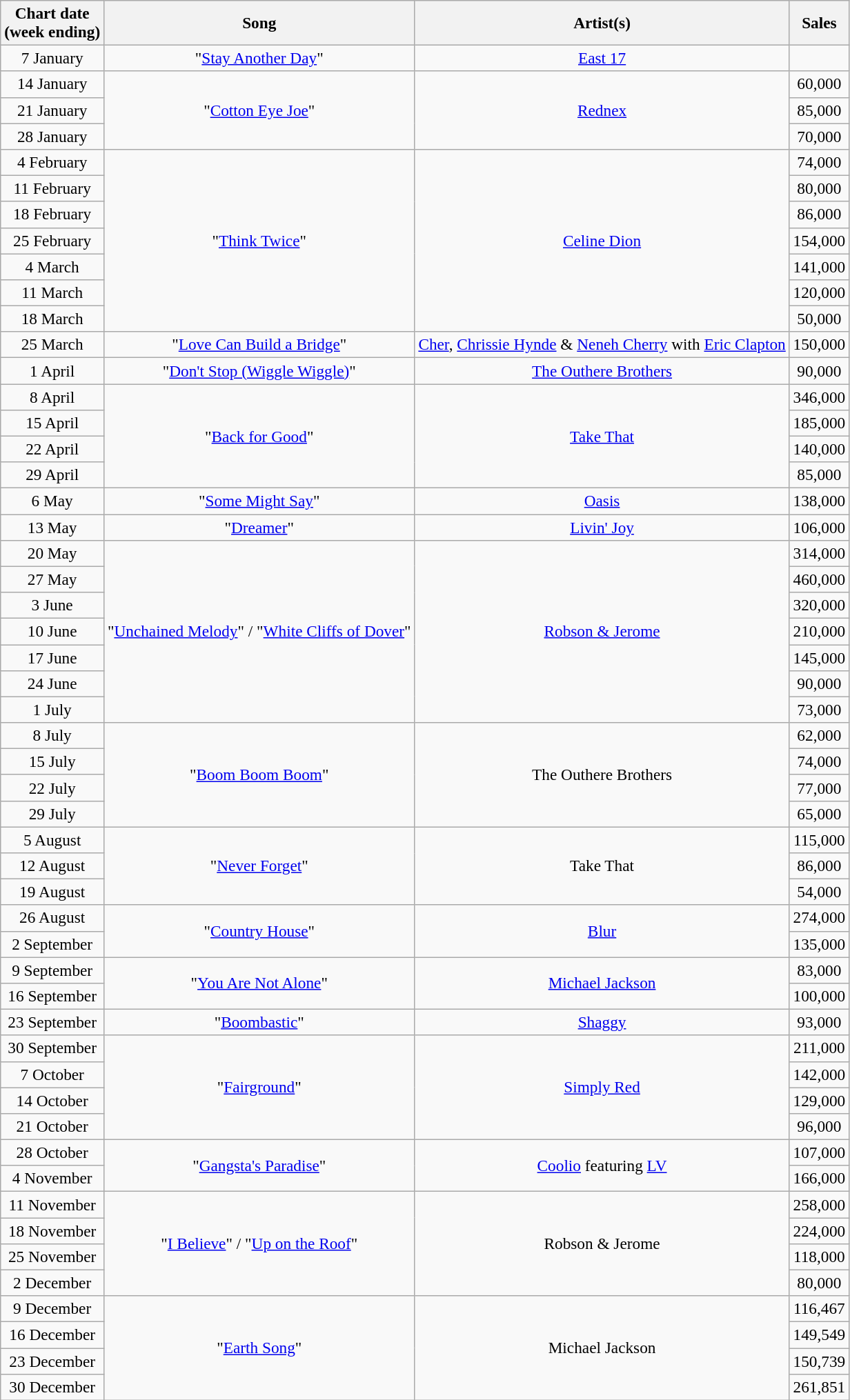<table class="wikitable" style="font-size:97%; text-align:center;">
<tr>
<th>Chart date<br>(week ending)</th>
<th>Song</th>
<th>Artist(s)</th>
<th>Sales</th>
</tr>
<tr>
<td>7 January</td>
<td>"<a href='#'>Stay Another Day</a>"</td>
<td><a href='#'>East 17</a></td>
<td></td>
</tr>
<tr>
<td>14 January</td>
<td rowspan="3">"<a href='#'>Cotton Eye Joe</a>"</td>
<td rowspan="3"><a href='#'>Rednex</a></td>
<td>60,000</td>
</tr>
<tr>
<td>21 January</td>
<td>85,000</td>
</tr>
<tr>
<td>28 January</td>
<td>70,000</td>
</tr>
<tr>
<td>4 February</td>
<td rowspan="7">"<a href='#'>Think Twice</a>"</td>
<td rowspan="7"><a href='#'>Celine Dion</a></td>
<td>74,000</td>
</tr>
<tr>
<td>11 February</td>
<td>80,000</td>
</tr>
<tr>
<td>18 February</td>
<td>86,000</td>
</tr>
<tr>
<td>25 February</td>
<td>154,000</td>
</tr>
<tr>
<td>4 March</td>
<td>141,000</td>
</tr>
<tr>
<td>11 March</td>
<td>120,000</td>
</tr>
<tr>
<td>18 March</td>
<td>50,000</td>
</tr>
<tr>
<td>25 March</td>
<td>"<a href='#'>Love Can Build a Bridge</a>"</td>
<td><a href='#'>Cher</a>, <a href='#'>Chrissie Hynde</a> & <a href='#'>Neneh Cherry</a> with <a href='#'>Eric Clapton</a></td>
<td>150,000</td>
</tr>
<tr>
<td>1 April</td>
<td>"<a href='#'>Don't Stop (Wiggle Wiggle)</a>"</td>
<td><a href='#'>The Outhere Brothers</a></td>
<td>90,000</td>
</tr>
<tr>
<td>8 April</td>
<td rowspan="4">"<a href='#'>Back for Good</a>"</td>
<td rowspan="4"><a href='#'>Take That</a></td>
<td>346,000</td>
</tr>
<tr>
<td>15 April</td>
<td>185,000</td>
</tr>
<tr>
<td>22 April</td>
<td>140,000</td>
</tr>
<tr>
<td>29 April</td>
<td>85,000</td>
</tr>
<tr>
<td>6 May</td>
<td>"<a href='#'>Some Might Say</a>"</td>
<td><a href='#'>Oasis</a></td>
<td>138,000</td>
</tr>
<tr>
<td>13 May</td>
<td>"<a href='#'>Dreamer</a>"</td>
<td><a href='#'>Livin' Joy</a></td>
<td>106,000</td>
</tr>
<tr>
<td>20 May</td>
<td rowspan="7">"<a href='#'>Unchained Melody</a>" / "<a href='#'>White Cliffs of Dover</a>"</td>
<td rowspan="7"><a href='#'>Robson & Jerome</a></td>
<td>314,000</td>
</tr>
<tr>
<td>27 May</td>
<td>460,000</td>
</tr>
<tr>
<td>3 June</td>
<td>320,000</td>
</tr>
<tr>
<td>10 June</td>
<td>210,000</td>
</tr>
<tr>
<td>17 June</td>
<td>145,000</td>
</tr>
<tr>
<td>24 June</td>
<td>90,000</td>
</tr>
<tr>
<td>1 July</td>
<td>73,000</td>
</tr>
<tr>
<td>8 July</td>
<td rowspan="4">"<a href='#'>Boom Boom Boom</a>"</td>
<td rowspan="4">The Outhere Brothers</td>
<td>62,000</td>
</tr>
<tr>
<td>15 July</td>
<td>74,000</td>
</tr>
<tr>
<td>22 July</td>
<td>77,000</td>
</tr>
<tr>
<td>29 July</td>
<td>65,000</td>
</tr>
<tr>
<td>5 August</td>
<td rowspan="3">"<a href='#'>Never Forget</a>"</td>
<td rowspan="3">Take That</td>
<td>115,000</td>
</tr>
<tr>
<td>12 August</td>
<td>86,000</td>
</tr>
<tr>
<td>19 August</td>
<td>54,000</td>
</tr>
<tr>
<td>26 August</td>
<td rowspan="2">"<a href='#'>Country House</a>"</td>
<td rowspan="2"><a href='#'>Blur</a></td>
<td>274,000</td>
</tr>
<tr>
<td>2 September</td>
<td>135,000</td>
</tr>
<tr>
<td>9 September</td>
<td rowspan="2">"<a href='#'>You Are Not Alone</a>"</td>
<td rowspan="2"><a href='#'>Michael Jackson</a></td>
<td>83,000</td>
</tr>
<tr>
<td>16 September</td>
<td>100,000</td>
</tr>
<tr>
<td>23 September</td>
<td>"<a href='#'>Boombastic</a>"</td>
<td><a href='#'>Shaggy</a></td>
<td>93,000</td>
</tr>
<tr>
<td>30 September</td>
<td rowspan="4">"<a href='#'>Fairground</a>"</td>
<td rowspan="4"><a href='#'>Simply Red</a></td>
<td>211,000</td>
</tr>
<tr>
<td>7 October</td>
<td>142,000</td>
</tr>
<tr>
<td>14 October</td>
<td>129,000</td>
</tr>
<tr>
<td>21 October</td>
<td>96,000</td>
</tr>
<tr>
<td>28 October</td>
<td rowspan="2">"<a href='#'>Gangsta's Paradise</a>"</td>
<td rowspan="2"><a href='#'>Coolio</a> featuring <a href='#'>LV</a></td>
<td>107,000</td>
</tr>
<tr>
<td>4 November</td>
<td>166,000</td>
</tr>
<tr>
<td>11 November</td>
<td rowspan="4">"<a href='#'>I Believe</a>" / "<a href='#'>Up on the Roof</a>"</td>
<td rowspan="4">Robson & Jerome</td>
<td>258,000</td>
</tr>
<tr>
<td>18 November</td>
<td>224,000</td>
</tr>
<tr>
<td>25 November</td>
<td>118,000</td>
</tr>
<tr>
<td>2 December</td>
<td>80,000</td>
</tr>
<tr>
<td>9 December</td>
<td rowspan="4">"<a href='#'>Earth Song</a>"</td>
<td rowspan="4">Michael Jackson</td>
<td>116,467</td>
</tr>
<tr>
<td>16 December</td>
<td>149,549</td>
</tr>
<tr>
<td>23 December</td>
<td>150,739</td>
</tr>
<tr>
<td>30 December</td>
<td>261,851</td>
</tr>
</table>
